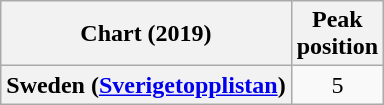<table class="wikitable plainrowheaders" style="text-align:center">
<tr>
<th scope="col">Chart (2019)</th>
<th scope="col">Peak<br> position</th>
</tr>
<tr>
<th scope="row">Sweden (<a href='#'>Sverigetopplistan</a>)</th>
<td>5</td>
</tr>
</table>
